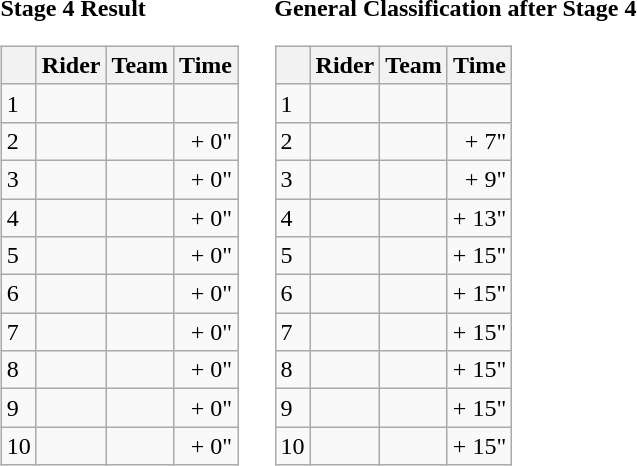<table>
<tr>
<td><strong>Stage 4 Result</strong><br><table class="wikitable">
<tr>
<th></th>
<th>Rider</th>
<th>Team</th>
<th>Time</th>
</tr>
<tr>
<td>1</td>
<td></td>
<td></td>
<td align="right"></td>
</tr>
<tr>
<td>2</td>
<td></td>
<td></td>
<td align="right">+ 0"</td>
</tr>
<tr>
<td>3</td>
<td></td>
<td></td>
<td align="right">+ 0"</td>
</tr>
<tr>
<td>4</td>
<td></td>
<td></td>
<td align="right">+ 0"</td>
</tr>
<tr>
<td>5</td>
<td></td>
<td></td>
<td align="right">+ 0"</td>
</tr>
<tr>
<td>6</td>
<td></td>
<td></td>
<td align="right">+ 0"</td>
</tr>
<tr>
<td>7</td>
<td></td>
<td></td>
<td align="right">+ 0"</td>
</tr>
<tr>
<td>8</td>
<td></td>
<td></td>
<td align="right">+ 0"</td>
</tr>
<tr>
<td>9</td>
<td></td>
<td></td>
<td align="right">+ 0"</td>
</tr>
<tr>
<td>10</td>
<td></td>
<td></td>
<td align="right">+ 0"</td>
</tr>
</table>
</td>
<td></td>
<td><strong>General Classification after Stage 4</strong><br><table class="wikitable">
<tr>
<th></th>
<th>Rider</th>
<th>Team</th>
<th>Time</th>
</tr>
<tr>
<td>1</td>
<td> </td>
<td></td>
<td align="right"></td>
</tr>
<tr>
<td>2</td>
<td></td>
<td></td>
<td align="right">+ 7"</td>
</tr>
<tr>
<td>3</td>
<td></td>
<td></td>
<td align="right">+ 9"</td>
</tr>
<tr>
<td>4</td>
<td> </td>
<td></td>
<td align="right">+ 13"</td>
</tr>
<tr>
<td>5</td>
<td></td>
<td></td>
<td align="right">+ 15"</td>
</tr>
<tr>
<td>6</td>
<td></td>
<td></td>
<td align="right">+ 15"</td>
</tr>
<tr>
<td>7</td>
<td></td>
<td></td>
<td align="right">+ 15"</td>
</tr>
<tr>
<td>8</td>
<td></td>
<td></td>
<td align="right">+ 15"</td>
</tr>
<tr>
<td>9</td>
<td></td>
<td></td>
<td align="right">+ 15"</td>
</tr>
<tr>
<td>10</td>
<td></td>
<td></td>
<td align="right">+ 15"</td>
</tr>
</table>
</td>
</tr>
</table>
